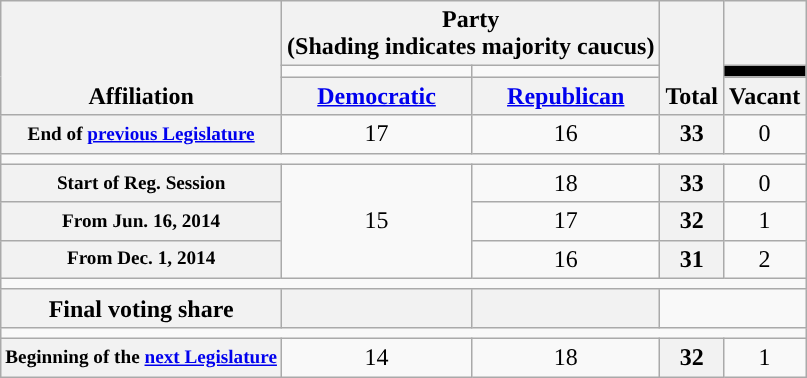<table class=wikitable style="text-align:center">
<tr style="vertical-align:bottom;">
<th rowspan=3>Affiliation</th>
<th colspan=2>Party <div>(Shading indicates majority caucus)</div></th>
<th rowspan=3>Total</th>
<th></th>
</tr>
<tr style="height:5px">
<td style="background-color:"></td>
<td style="background-color:"></td>
<td style="background-color:black"></td>
</tr>
<tr>
<th><a href='#'>Democratic</a></th>
<th><a href='#'>Republican</a></th>
<th>Vacant</th>
</tr>
<tr>
<th nowrap style="font-size:80%">End of <a href='#'>previous Legislature</a></th>
<td>17</td>
<td>16</td>
<th>33</th>
<td>0</td>
</tr>
<tr>
<td colspan=5></td>
</tr>
<tr>
<th nowrap style="font-size:80%">Start of Reg. Session</th>
<td rowspan="3">15</td>
<td>18</td>
<th>33</th>
<td>0</td>
</tr>
<tr>
<th style="font-size:80%;">From Jun. 16, 2014</th>
<td>17</td>
<th>32</th>
<td>1</td>
</tr>
<tr>
<th style="font-size:80%;">From Dec. 1, 2014</th>
<td>16</td>
<th>31</th>
<td>2</td>
</tr>
<tr>
<td colspan=5></td>
</tr>
<tr>
<th>Final voting share</th>
<th></th>
<th></th>
<td colspan=2></td>
</tr>
<tr>
<td colspan=6></td>
</tr>
<tr>
<th style="white-space:nowrap; font-size:80%;">Beginning of the <a href='#'>next Legislature</a></th>
<td>14</td>
<td>18</td>
<th>32</th>
<td>1</td>
</tr>
</table>
